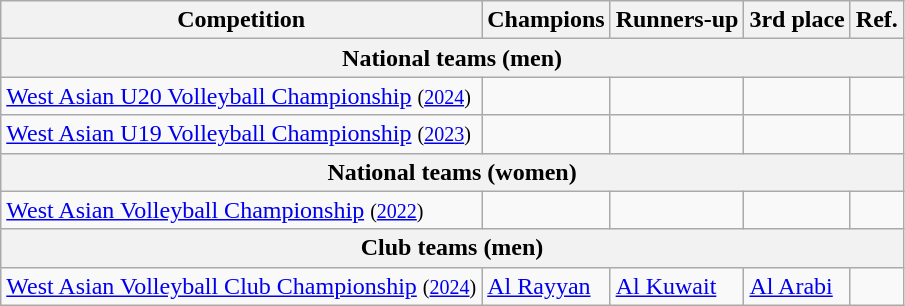<table class="wikitable">
<tr>
<th>Competition</th>
<th>Champions</th>
<th>Runners-up</th>
<th>3rd place</th>
<th>Ref.</th>
</tr>
<tr>
<th colspan=5>National teams (men)</th>
</tr>
<tr>
<td><a href='#'>West Asian U20 Volleyball Championship</a> <small>(<a href='#'>2024</a>)</small></td>
<td></td>
<td></td>
<td></td>
<td align=center></td>
</tr>
<tr>
<td><a href='#'>West Asian U19 Volleyball Championship</a> <small>(<a href='#'>2023</a>)</small></td>
<td></td>
<td></td>
<td></td>
<td align=center></td>
</tr>
<tr>
<th colspan=5>National teams (women)</th>
</tr>
<tr>
<td><a href='#'>West Asian Volleyball Championship</a> <small>(<a href='#'>2022</a>)</small></td>
<td></td>
<td></td>
<td></td>
<td align=center></td>
</tr>
<tr>
<th colspan=5>Club teams (men)</th>
</tr>
<tr>
<td><a href='#'>West Asian Volleyball Club Championship</a> <small>(<a href='#'>2024</a>)</small></td>
<td> <a href='#'>Al Rayyan</a></td>
<td> <a href='#'>Al Kuwait</a></td>
<td> <a href='#'>Al Arabi</a></td>
<td align=center></td>
</tr>
</table>
